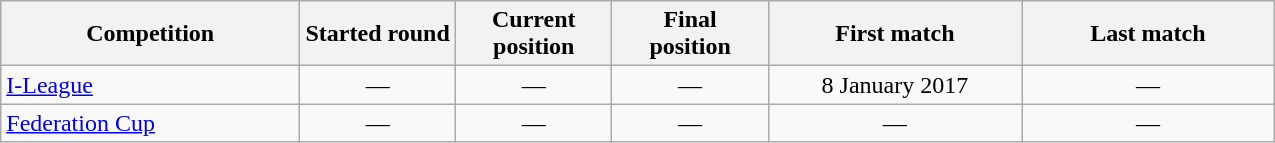<table class="wikitable" style="text-align:center; width:850px;">
<tr>
<th style="text-align:center; width:200px;">Competition</th>
<th style="text-align:center; width:100px;">Started round</th>
<th style="text-align:center; width:100px;">Current <br> position</th>
<th style="text-align:center; width:100px;">Final <br> position</th>
<th style="text-align:center; width:170px;">First match</th>
<th style="text-align:center; width:170px;">Last match</th>
</tr>
<tr>
<td style="text-align:left;"><a href='#'>I-League</a></td>
<td>—</td>
<td>—</td>
<td>—</td>
<td>8 January 2017</td>
<td>—</td>
</tr>
<tr>
<td style="text-align:left;"><a href='#'>Federation Cup</a></td>
<td>—</td>
<td>—</td>
<td>—</td>
<td>—</td>
<td>—</td>
</tr>
</table>
